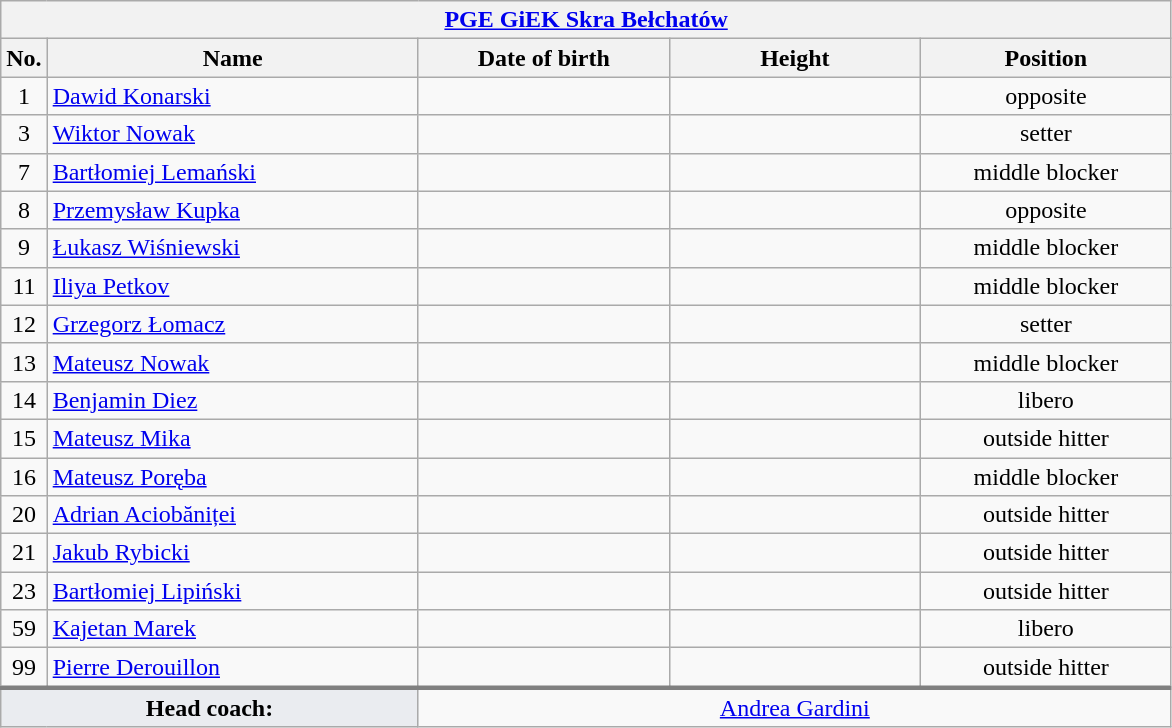<table class="wikitable collapsible collapsed" style="font-size:100%; text-align:center">
<tr>
<th colspan=5 style="width:30em"><a href='#'>PGE GiEK Skra Bełchatów</a></th>
</tr>
<tr>
<th>No.</th>
<th style="width:15em">Name</th>
<th style="width:10em">Date of birth</th>
<th style="width:10em">Height</th>
<th style="width:10em">Position</th>
</tr>
<tr>
<td>1</td>
<td align=left> <a href='#'>Dawid Konarski</a></td>
<td align=right></td>
<td></td>
<td>opposite</td>
</tr>
<tr>
<td>3</td>
<td align=left> <a href='#'>Wiktor Nowak</a></td>
<td align=right></td>
<td></td>
<td>setter</td>
</tr>
<tr>
<td>7</td>
<td align=left> <a href='#'>Bartłomiej Lemański</a></td>
<td align=right></td>
<td></td>
<td>middle blocker</td>
</tr>
<tr>
<td>8</td>
<td align=left> <a href='#'>Przemysław Kupka</a></td>
<td align=right></td>
<td></td>
<td>opposite</td>
</tr>
<tr>
<td>9</td>
<td align=left> <a href='#'>Łukasz Wiśniewski</a></td>
<td align=right></td>
<td></td>
<td>middle blocker</td>
</tr>
<tr>
<td>11</td>
<td align=left> <a href='#'>Iliya Petkov</a></td>
<td align=right></td>
<td></td>
<td>middle blocker</td>
</tr>
<tr>
<td>12</td>
<td align=left> <a href='#'>Grzegorz Łomacz</a></td>
<td align=right></td>
<td></td>
<td>setter</td>
</tr>
<tr>
<td>13</td>
<td align=left> <a href='#'>Mateusz Nowak</a></td>
<td align=right></td>
<td></td>
<td>middle blocker</td>
</tr>
<tr>
<td>14</td>
<td align=left> <a href='#'>Benjamin Diez</a></td>
<td align=right></td>
<td></td>
<td>libero</td>
</tr>
<tr>
<td>15</td>
<td align=left> <a href='#'>Mateusz Mika</a></td>
<td align=right></td>
<td></td>
<td>outside hitter</td>
</tr>
<tr>
<td>16</td>
<td align=left> <a href='#'>Mateusz Poręba</a></td>
<td align=right></td>
<td></td>
<td>middle blocker</td>
</tr>
<tr>
<td>20</td>
<td align=left> <a href='#'>Adrian Aciobăniței</a></td>
<td align=right></td>
<td></td>
<td>outside hitter</td>
</tr>
<tr>
<td>21</td>
<td align=left> <a href='#'>Jakub Rybicki</a></td>
<td align=right></td>
<td></td>
<td>outside hitter</td>
</tr>
<tr>
<td>23</td>
<td align=left> <a href='#'>Bartłomiej Lipiński</a></td>
<td align=right></td>
<td></td>
<td>outside hitter</td>
</tr>
<tr>
<td>59</td>
<td align=left> <a href='#'>Kajetan Marek</a></td>
<td align=right></td>
<td></td>
<td>libero</td>
</tr>
<tr>
<td>99</td>
<td align=left> <a href='#'>Pierre Derouillon</a></td>
<td align=right></td>
<td></td>
<td>outside hitter</td>
</tr>
<tr style="border-top: 3px solid grey">
<td colspan=2 style="background:#EAECF0"><strong>Head coach:</strong></td>
<td colspan=3> <a href='#'>Andrea Gardini</a></td>
</tr>
</table>
